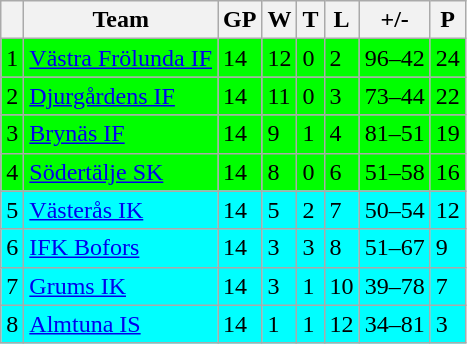<table class="wikitable">
<tr>
<th></th>
<th>Team</th>
<th>GP</th>
<th>W</th>
<th>T</th>
<th>L</th>
<th>+/-</th>
<th>P</th>
</tr>
<tr style="background:#00FF00">
<td>1</td>
<td><a href='#'>Västra Frölunda IF</a></td>
<td>14</td>
<td>12</td>
<td>0</td>
<td>2</td>
<td>96–42</td>
<td>24</td>
</tr>
<tr style="background:#00FF00">
<td>2</td>
<td><a href='#'>Djurgårdens IF</a></td>
<td>14</td>
<td>11</td>
<td>0</td>
<td>3</td>
<td>73–44</td>
<td>22</td>
</tr>
<tr style="background:#00FF00">
<td>3</td>
<td><a href='#'>Brynäs IF</a></td>
<td>14</td>
<td>9</td>
<td>1</td>
<td>4</td>
<td>81–51</td>
<td>19</td>
</tr>
<tr style="background:#00FF00">
<td>4</td>
<td><a href='#'>Södertälje SK</a></td>
<td>14</td>
<td>8</td>
<td>0</td>
<td>6</td>
<td>51–58</td>
<td>16</td>
</tr>
<tr style="background:#00FFFF">
<td>5</td>
<td><a href='#'>Västerås IK</a></td>
<td>14</td>
<td>5</td>
<td>2</td>
<td>7</td>
<td>50–54</td>
<td>12</td>
</tr>
<tr style="background:#00FFFF">
<td>6</td>
<td><a href='#'>IFK Bofors</a></td>
<td>14</td>
<td>3</td>
<td>3</td>
<td>8</td>
<td>51–67</td>
<td>9</td>
</tr>
<tr style="background:#00FFFF">
<td>7</td>
<td><a href='#'>Grums IK</a></td>
<td>14</td>
<td>3</td>
<td>1</td>
<td>10</td>
<td>39–78</td>
<td>7</td>
</tr>
<tr style="background:#00FFFF">
<td>8</td>
<td><a href='#'>Almtuna IS</a></td>
<td>14</td>
<td>1</td>
<td>1</td>
<td>12</td>
<td>34–81</td>
<td>3</td>
</tr>
</table>
